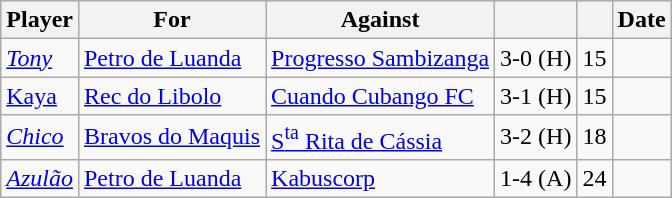<table class="wikitable sortable">
<tr>
<th>Player</th>
<th>For</th>
<th>Against</th>
<th style="text-align:center"></th>
<th></th>
<th>Date</th>
</tr>
<tr>
<td> <em><a href='#'>Tony</a></em></td>
<td><a href='#'>Petro de Luanda</a></td>
<td><a href='#'>Progresso Sambizanga</a></td>
<td align=center>3-0 (H)</td>
<td align=center>15</td>
<td></td>
</tr>
<tr>
<td> <a href='#'>Kaya</a></td>
<td><a href='#'>Rec do Libolo</a></td>
<td><a href='#'>Cuando Cubango FC</a></td>
<td align=center>3-1 (H)</td>
<td align=center>15</td>
<td></td>
</tr>
<tr>
<td> <em><a href='#'>Chico</a></em></td>
<td><a href='#'>Bravos do Maquis</a></td>
<td><a href='#'>S<sup>ta</sup> Rita de Cássia</a></td>
<td align=center>3-2 (H)</td>
<td align=center>18</td>
<td></td>
</tr>
<tr>
<td> <em><a href='#'>Azulão</a></em></td>
<td><a href='#'>Petro de Luanda</a></td>
<td><a href='#'>Kabuscorp</a></td>
<td align=center>1-4 (A)</td>
<td align=center>24</td>
<td></td>
</tr>
</table>
